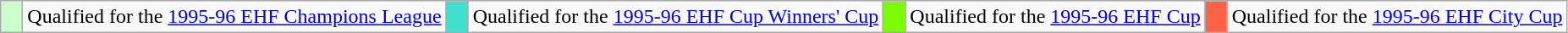<table class="wikitable" style="text-align: left;">
<tr>
<td width=10px bgcolor=#ccffcc></td>
<td>Qualified for the <a href='#'>1995-96 EHF Champions League</a></td>
<td width=10px  bgcolor="turquoise"></td>
<td>Qualified for the <a href='#'>1995-96 EHF Cup Winners' Cup</a></td>
<td width=10px  bgcolor="lawngreen"></td>
<td>Qualified for the <a href='#'>1995-96 EHF Cup</a></td>
<td width=10px  bgcolor="tomato"></td>
<td>Qualified for the <a href='#'>1995-96 EHF City Cup</a></td>
</tr>
</table>
